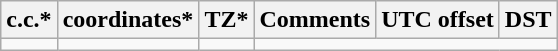<table class="wikitable sortable">
<tr>
<th>c.c.*</th>
<th>coordinates*</th>
<th>TZ*</th>
<th>Comments</th>
<th>UTC offset</th>
<th>DST</th>
</tr>
<tr --->
<td></td>
<td></td>
<td></td>
</tr>
</table>
